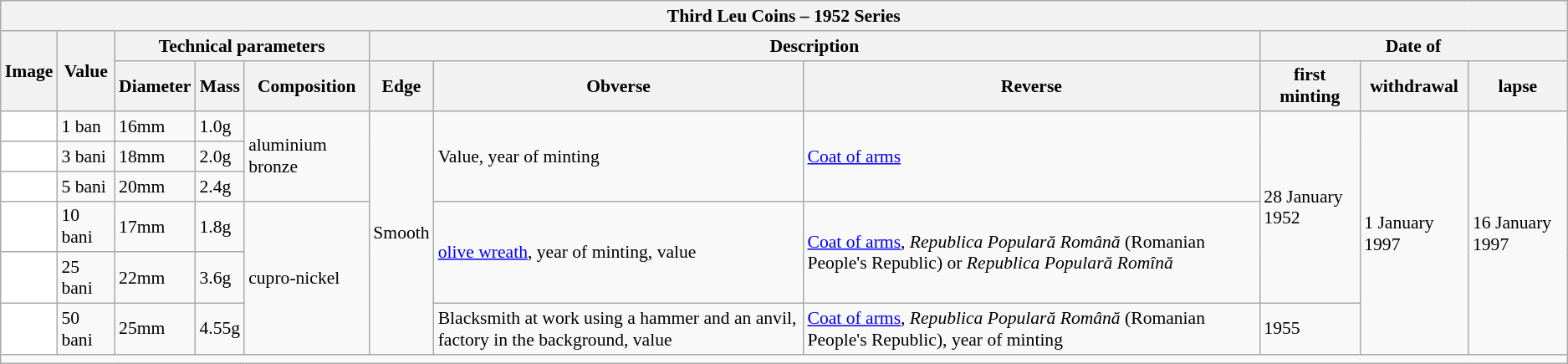<table class="wikitable" style="font-size: 90%">
<tr>
<th colspan="11">Third Leu Coins –  1952 Series</th>
</tr>
<tr>
<th rowspan="2">Image</th>
<th rowspan="2">Value</th>
<th colspan="3">Technical parameters</th>
<th colspan="3">Description</th>
<th colspan="3">Date of</th>
</tr>
<tr>
<th>Diameter</th>
<th>Mass</th>
<th>Composition</th>
<th>Edge</th>
<th>Obverse</th>
<th>Reverse</th>
<th>first minting</th>
<th>withdrawal</th>
<th>lapse</th>
</tr>
<tr>
<td align="center" bgcolor="white"></td>
<td>1 ban</td>
<td>16mm</td>
<td>1.0g</td>
<td rowspan = 3>aluminium bronze</td>
<td rowspan = 6>Smooth</td>
<td rowspan = 3>Value, year of minting</td>
<td rowspan = 3><a href='#'>Coat of arms</a></td>
<td rowspan = 5>28 January 1952</td>
<td rowspan = 6>1 January 1997</td>
<td rowspan = 6>16 January 1997</td>
</tr>
<tr>
<td align="center" bgcolor="white"></td>
<td>3 bani</td>
<td>18mm</td>
<td>2.0g</td>
</tr>
<tr>
<td align="center" bgcolor="white"></td>
<td>5 bani</td>
<td>20mm</td>
<td>2.4g</td>
</tr>
<tr>
<td align="center" bgcolor="white"></td>
<td>10 bani</td>
<td>17mm</td>
<td>1.8g</td>
<td rowspan = 3>cupro-nickel</td>
<td rowspan = 2><a href='#'>olive wreath</a>, year of minting, value</td>
<td rowspan = 2><a href='#'>Coat of arms</a>, <em>Republica Populară Română</em> (Romanian People's Republic) or <em>Republica Populară Romînă</em></td>
</tr>
<tr>
<td align="center" bgcolor="white"></td>
<td>25 bani</td>
<td>22mm</td>
<td>3.6g</td>
</tr>
<tr>
<td align="center" bgcolor="white"></td>
<td>50 bani</td>
<td>25mm</td>
<td>4.55g</td>
<td>Blacksmith at work using a hammer and an anvil, factory in the background, value</td>
<td><a href='#'>Coat of arms</a>, <em>Republica Populară Română</em> (Romanian People's Republic), year of minting</td>
<td>1955</td>
</tr>
<tr>
<td colspan="11"></td>
</tr>
</table>
